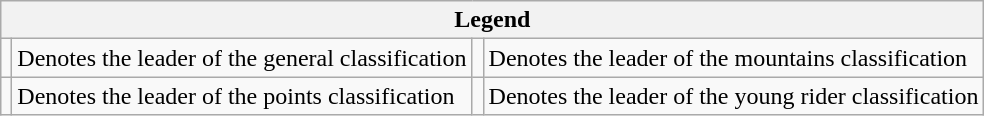<table class="wikitable">
<tr>
<th colspan="4">Legend</th>
</tr>
<tr>
<td></td>
<td>Denotes the leader of the general classification</td>
<td></td>
<td>Denotes the leader of the mountains classification</td>
</tr>
<tr>
<td></td>
<td>Denotes the leader of the points classification</td>
<td></td>
<td>Denotes the leader of the young rider classification</td>
</tr>
</table>
